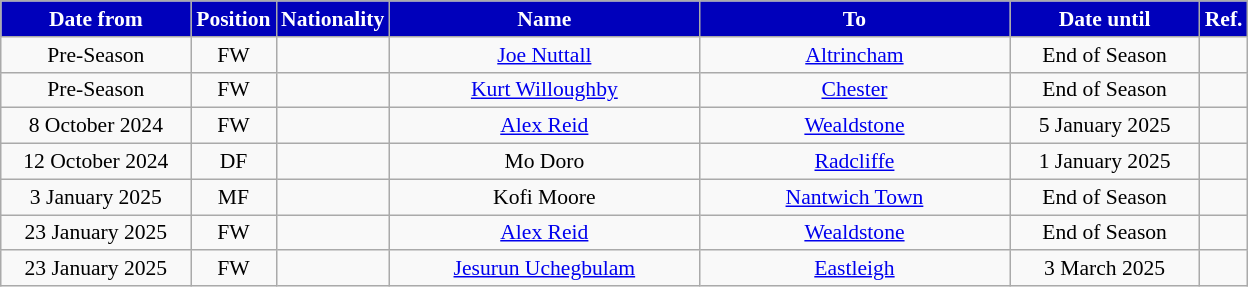<table class="wikitable"  style="text-align:center; font-size:90%; ">
<tr>
<th style="background:#0000BB;color:#fff; width:120px;">Date from</th>
<th style="background:#0000BB;color:#fff; width:50px;">Position</th>
<th style="background:#0000BB;color:#fff; width:50px;">Nationality</th>
<th style="background:#0000BB;color:#fff; width:200px;">Name</th>
<th style="background:#0000BB;color:#fff; width:200px;">To</th>
<th style="background:#0000BB;color:#fff; width:120px;">Date until</th>
<th style="background:#0000BB;color:#fff; width:25px;">Ref.</th>
</tr>
<tr>
<td>Pre-Season</td>
<td>FW</td>
<td></td>
<td><a href='#'>Joe Nuttall</a></td>
<td> <a href='#'>Altrincham</a></td>
<td>End of Season</td>
<td></td>
</tr>
<tr>
<td>Pre-Season</td>
<td>FW</td>
<td></td>
<td><a href='#'>Kurt Willoughby</a></td>
<td> <a href='#'> Chester</a></td>
<td>End of Season</td>
<td></td>
</tr>
<tr>
<td>8 October 2024</td>
<td>FW</td>
<td></td>
<td><a href='#'>Alex Reid</a></td>
<td> <a href='#'>Wealdstone</a></td>
<td>5 January 2025</td>
<td></td>
</tr>
<tr>
<td>12 October 2024</td>
<td>DF</td>
<td></td>
<td>Mo Doro</td>
<td> <a href='#'>Radcliffe</a></td>
<td>1 January 2025</td>
<td></td>
</tr>
<tr>
<td>3 January 2025</td>
<td>MF</td>
<td></td>
<td>Kofi Moore</td>
<td> <a href='#'>Nantwich Town</a></td>
<td>End of Season</td>
<td></td>
</tr>
<tr>
<td>23 January 2025</td>
<td>FW</td>
<td></td>
<td><a href='#'>Alex Reid</a></td>
<td> <a href='#'>Wealdstone</a></td>
<td>End of Season</td>
<td></td>
</tr>
<tr>
<td>23 January 2025</td>
<td>FW</td>
<td></td>
<td><a href='#'>Jesurun Uchegbulam</a></td>
<td> <a href='#'>Eastleigh</a></td>
<td>3 March 2025</td>
<td></td>
</tr>
</table>
